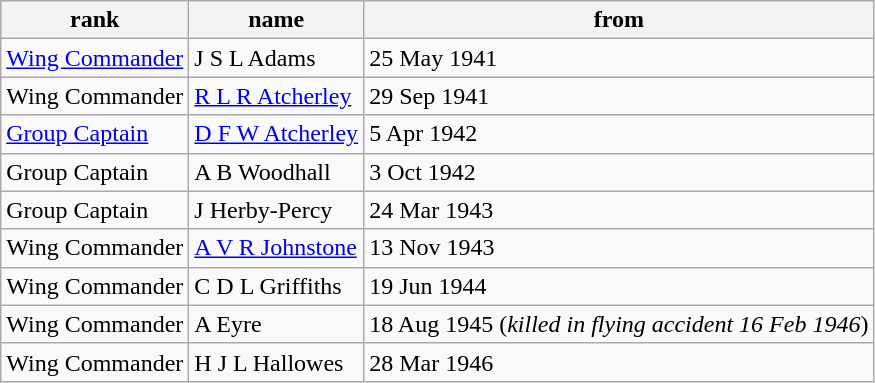<table class="wikitable sortable">
<tr align=center valign=middle>
<th>rank</th>
<th>name</th>
<th>from</th>
</tr>
<tr>
<td><a href='#'>Wing Commander</a></td>
<td>J S L Adams</td>
<td>25 May 1941</td>
</tr>
<tr>
<td>Wing Commander</td>
<td><a href='#'>R L R Atcherley</a></td>
<td>29 Sep 1941</td>
</tr>
<tr>
<td><a href='#'>Group Captain</a></td>
<td><a href='#'>D F W Atcherley</a></td>
<td>5 Apr 1942</td>
</tr>
<tr>
<td>Group Captain</td>
<td>A B Woodhall</td>
<td>3 Oct 1942</td>
</tr>
<tr>
<td>Group Captain</td>
<td>J Herby-Percy</td>
<td>24 Mar 1943</td>
</tr>
<tr>
<td>Wing Commander</td>
<td><a href='#'>A V R Johnstone</a></td>
<td>13 Nov 1943</td>
</tr>
<tr>
<td>Wing Commander</td>
<td>C D L Griffiths</td>
<td>19 Jun 1944</td>
</tr>
<tr>
<td>Wing Commander</td>
<td>A Eyre</td>
<td>18 Aug 1945 (<em>killed in flying accident 16 Feb 1946</em>)</td>
</tr>
<tr>
<td>Wing Commander</td>
<td>H J L Hallowes</td>
<td>28 Mar 1946</td>
</tr>
</table>
